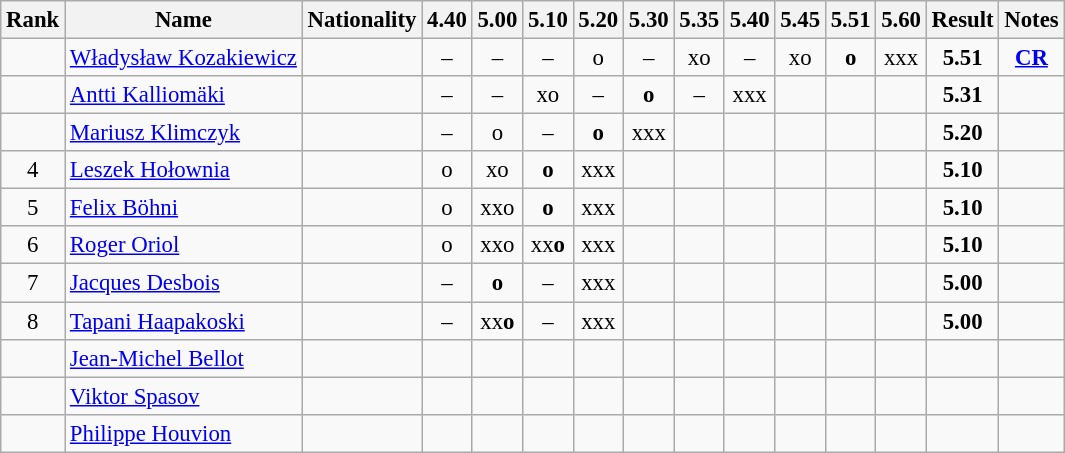<table class="wikitable sortable" style="text-align:center;font-size:95%">
<tr>
<th>Rank</th>
<th>Name</th>
<th>Nationality</th>
<th>4.40</th>
<th>5.00</th>
<th>5.10</th>
<th>5.20</th>
<th>5.30</th>
<th>5.35</th>
<th>5.40</th>
<th>5.45</th>
<th>5.51</th>
<th>5.60</th>
<th>Result</th>
<th>Notes</th>
</tr>
<tr>
<td></td>
<td align="left"><a href='#'>Władysław Kozakiewicz</a></td>
<td align=left></td>
<td>–</td>
<td>–</td>
<td>–</td>
<td>o</td>
<td>–</td>
<td>xo</td>
<td>–</td>
<td>xo</td>
<td><strong>o</strong></td>
<td>xxx</td>
<td><strong>5.51</strong></td>
<td><strong><a href='#'>CR</a></strong></td>
</tr>
<tr>
<td></td>
<td align="left"><a href='#'>Antti Kalliomäki</a></td>
<td align=left></td>
<td>–</td>
<td>–</td>
<td>xo</td>
<td>–</td>
<td><strong>o</strong></td>
<td>–</td>
<td>xxx</td>
<td></td>
<td></td>
<td></td>
<td><strong>5.31</strong></td>
<td></td>
</tr>
<tr>
<td></td>
<td align="left"><a href='#'>Mariusz Klimczyk</a></td>
<td align=left></td>
<td>–</td>
<td>o</td>
<td>–</td>
<td><strong>o</strong></td>
<td>xxx</td>
<td></td>
<td></td>
<td></td>
<td></td>
<td></td>
<td><strong>5.20</strong></td>
<td></td>
</tr>
<tr>
<td>4</td>
<td align="left"><a href='#'>Leszek Hołownia</a></td>
<td align=left></td>
<td>o</td>
<td>xo</td>
<td><strong>o</strong></td>
<td>xxx</td>
<td></td>
<td></td>
<td></td>
<td></td>
<td></td>
<td></td>
<td><strong>5.10</strong></td>
<td></td>
</tr>
<tr>
<td>5</td>
<td align="left"><a href='#'>Felix Böhni</a></td>
<td align=left></td>
<td>o</td>
<td>xxo</td>
<td><strong>o</strong></td>
<td>xxx</td>
<td></td>
<td></td>
<td></td>
<td></td>
<td></td>
<td></td>
<td><strong>5.10</strong></td>
<td></td>
</tr>
<tr>
<td>6</td>
<td align="left"><a href='#'>Roger Oriol</a></td>
<td align=left></td>
<td>o</td>
<td>xxo</td>
<td>xx<strong>o</strong></td>
<td>xxx</td>
<td></td>
<td></td>
<td></td>
<td></td>
<td></td>
<td></td>
<td><strong>5.10</strong></td>
<td></td>
</tr>
<tr>
<td>7</td>
<td align="left"><a href='#'>Jacques Desbois</a></td>
<td align=left></td>
<td>–</td>
<td><strong>o</strong></td>
<td>–</td>
<td>xxx</td>
<td></td>
<td></td>
<td></td>
<td></td>
<td></td>
<td></td>
<td><strong>5.00</strong></td>
<td></td>
</tr>
<tr>
<td>8</td>
<td align="left"><a href='#'>Tapani Haapakoski</a></td>
<td align=left></td>
<td>–</td>
<td>xx<strong>o</strong></td>
<td>–</td>
<td>xxx</td>
<td></td>
<td></td>
<td></td>
<td></td>
<td></td>
<td></td>
<td><strong>5.00</strong></td>
<td></td>
</tr>
<tr>
<td></td>
<td align="left"><a href='#'>Jean-Michel Bellot</a></td>
<td align=left></td>
<td></td>
<td></td>
<td></td>
<td></td>
<td></td>
<td></td>
<td></td>
<td></td>
<td></td>
<td></td>
<td><strong></strong></td>
<td></td>
</tr>
<tr>
<td></td>
<td align="left"><a href='#'>Viktor Spasov</a></td>
<td align=left></td>
<td></td>
<td></td>
<td></td>
<td></td>
<td></td>
<td></td>
<td></td>
<td></td>
<td></td>
<td></td>
<td><strong></strong></td>
<td></td>
</tr>
<tr>
<td></td>
<td align="left"><a href='#'>Philippe Houvion</a></td>
<td align=left></td>
<td></td>
<td></td>
<td></td>
<td></td>
<td></td>
<td></td>
<td></td>
<td></td>
<td></td>
<td></td>
<td><strong></strong></td>
<td></td>
</tr>
</table>
